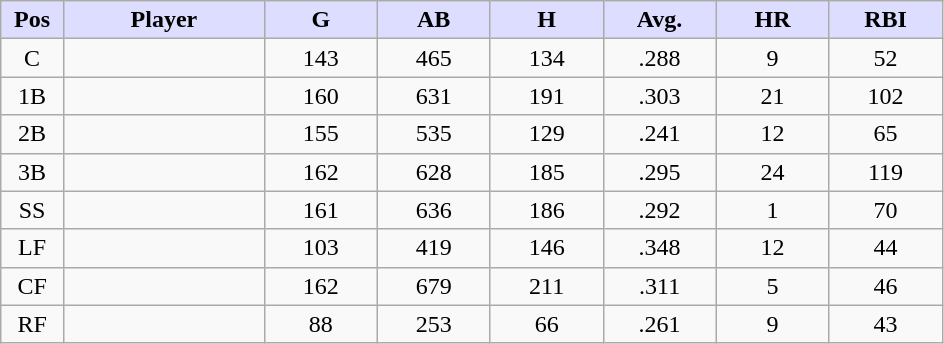<table class="wikitable sortable">
<tr>
<th style="background:#ddf; width:5%;">Pos</th>
<th style="background:#ddf; width:16%;">Player</th>
<th style="background:#ddf; width:9%;">G</th>
<th style="background:#ddf; width:9%;">AB</th>
<th style="background:#ddf; width:9%;">H</th>
<th style="background:#ddf; width:9%;">Avg.</th>
<th style="background:#ddf; width:9%;">HR</th>
<th style="background:#ddf; width:9%;">RBI</th>
</tr>
<tr style="text-align:center;">
<td>C</td>
<td></td>
<td>143</td>
<td>465</td>
<td>134</td>
<td>.288</td>
<td>9</td>
<td>52</td>
</tr>
<tr style="text-align:center;">
<td>1B</td>
<td></td>
<td>160</td>
<td>631</td>
<td>191</td>
<td>.303</td>
<td>21</td>
<td>102</td>
</tr>
<tr style="text-align:center;">
<td>2B</td>
<td></td>
<td>155</td>
<td>535</td>
<td>129</td>
<td>.241</td>
<td>12</td>
<td>65</td>
</tr>
<tr style="text-align:center;">
<td>3B</td>
<td></td>
<td>162</td>
<td>628</td>
<td>185</td>
<td>.295</td>
<td>24</td>
<td>119</td>
</tr>
<tr style="text-align:center;">
<td>SS</td>
<td></td>
<td>161</td>
<td>636</td>
<td>186</td>
<td>.292</td>
<td>1</td>
<td>70</td>
</tr>
<tr style="text-align:center;">
<td>LF</td>
<td></td>
<td>103</td>
<td>419</td>
<td>146</td>
<td>.348</td>
<td>12</td>
<td>44</td>
</tr>
<tr style="text-align:center;">
<td>CF</td>
<td></td>
<td>162</td>
<td>679</td>
<td>211</td>
<td>.311</td>
<td>5</td>
<td>46</td>
</tr>
<tr style="text-align:center;">
<td>RF</td>
<td></td>
<td>88</td>
<td>253</td>
<td>66</td>
<td>.261</td>
<td>9</td>
<td>43</td>
</tr>
</table>
